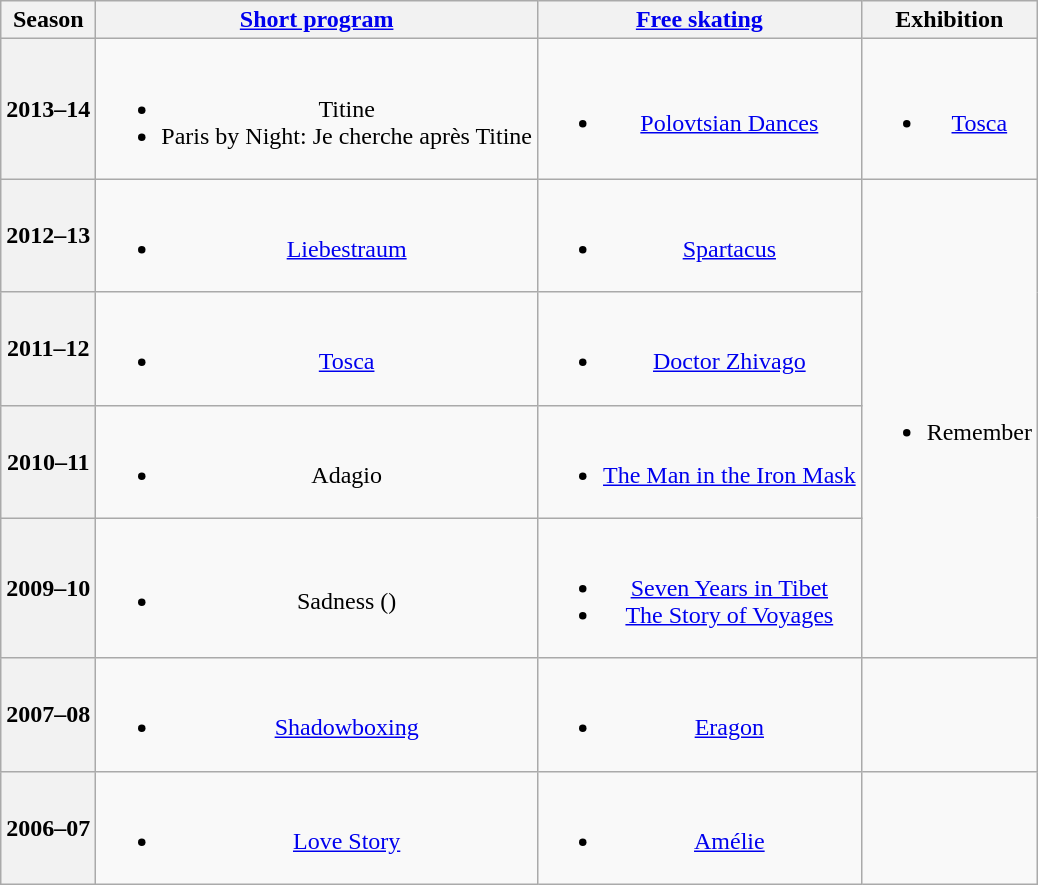<table class="wikitable" style="text-align:center">
<tr>
<th>Season</th>
<th><a href='#'>Short program</a></th>
<th><a href='#'>Free skating</a></th>
<th>Exhibition</th>
</tr>
<tr>
<th>2013–14 <br> </th>
<td><br><ul><li>Titine <br></li><li>Paris by Night: Je cherche après Titine <br></li></ul></td>
<td><br><ul><li><a href='#'>Polovtsian Dances</a> <br></li></ul></td>
<td><br><ul><li><a href='#'>Tosca</a> <br></li></ul></td>
</tr>
<tr>
<th>2012–13 <br> </th>
<td><br><ul><li><a href='#'>Liebestraum</a> <br></li></ul></td>
<td><br><ul><li><a href='#'>Spartacus</a> <br></li></ul></td>
<td rowspan=4><br><ul><li>Remember <br></li></ul></td>
</tr>
<tr>
<th>2011–12 <br> </th>
<td><br><ul><li><a href='#'>Tosca</a> <br></li></ul></td>
<td><br><ul><li><a href='#'>Doctor Zhivago</a> <br></li></ul></td>
</tr>
<tr>
<th>2010–11 <br> </th>
<td><br><ul><li>Adagio <br></li></ul></td>
<td><br><ul><li><a href='#'>The Man in the Iron Mask</a> <br></li></ul></td>
</tr>
<tr>
<th>2009–10 <br> </th>
<td><br><ul><li>Sadness () <br></li></ul></td>
<td><br><ul><li><a href='#'>Seven Years in Tibet</a> <br></li><li><a href='#'>The Story of Voyages</a> <br></li></ul></td>
</tr>
<tr>
<th>2007–08 <br> </th>
<td><br><ul><li><a href='#'>Shadowboxing</a> <br></li></ul></td>
<td><br><ul><li><a href='#'>Eragon</a> <br></li></ul></td>
<td></td>
</tr>
<tr>
<th>2006–07 <br> </th>
<td><br><ul><li><a href='#'>Love Story</a> <br></li></ul></td>
<td><br><ul><li><a href='#'>Amélie</a> <br></li></ul></td>
<td></td>
</tr>
</table>
